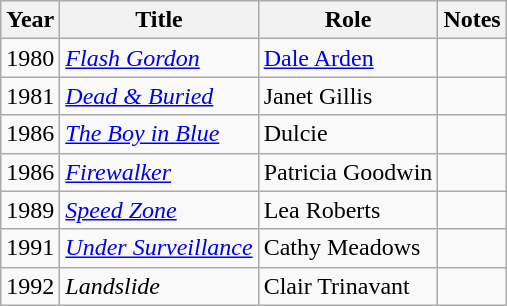<table class="wikitable sortable">
<tr>
<th>Year</th>
<th>Title</th>
<th>Role</th>
<th class="unsortable">Notes</th>
</tr>
<tr>
<td>1980</td>
<td><em><a href='#'>Flash Gordon</a></em></td>
<td><a href='#'>Dale Arden</a></td>
<td></td>
</tr>
<tr>
<td>1981</td>
<td><em><a href='#'>Dead & Buried</a></em></td>
<td>Janet Gillis</td>
<td></td>
</tr>
<tr>
<td>1986</td>
<td data-sort-value="Boy in Blue, The"><em><a href='#'>The Boy in Blue</a></em></td>
<td>Dulcie</td>
<td></td>
</tr>
<tr>
<td>1986</td>
<td><em><a href='#'>Firewalker</a></em></td>
<td>Patricia Goodwin</td>
<td></td>
</tr>
<tr>
<td>1989</td>
<td><em><a href='#'>Speed Zone</a></em></td>
<td>Lea Roberts</td>
<td></td>
</tr>
<tr>
<td>1991</td>
<td><em><a href='#'>Under Surveillance</a></em></td>
<td>Cathy Meadows</td>
<td></td>
</tr>
<tr>
<td>1992</td>
<td><em>Landslide</em></td>
<td>Clair Trinavant</td>
<td></td>
</tr>
</table>
